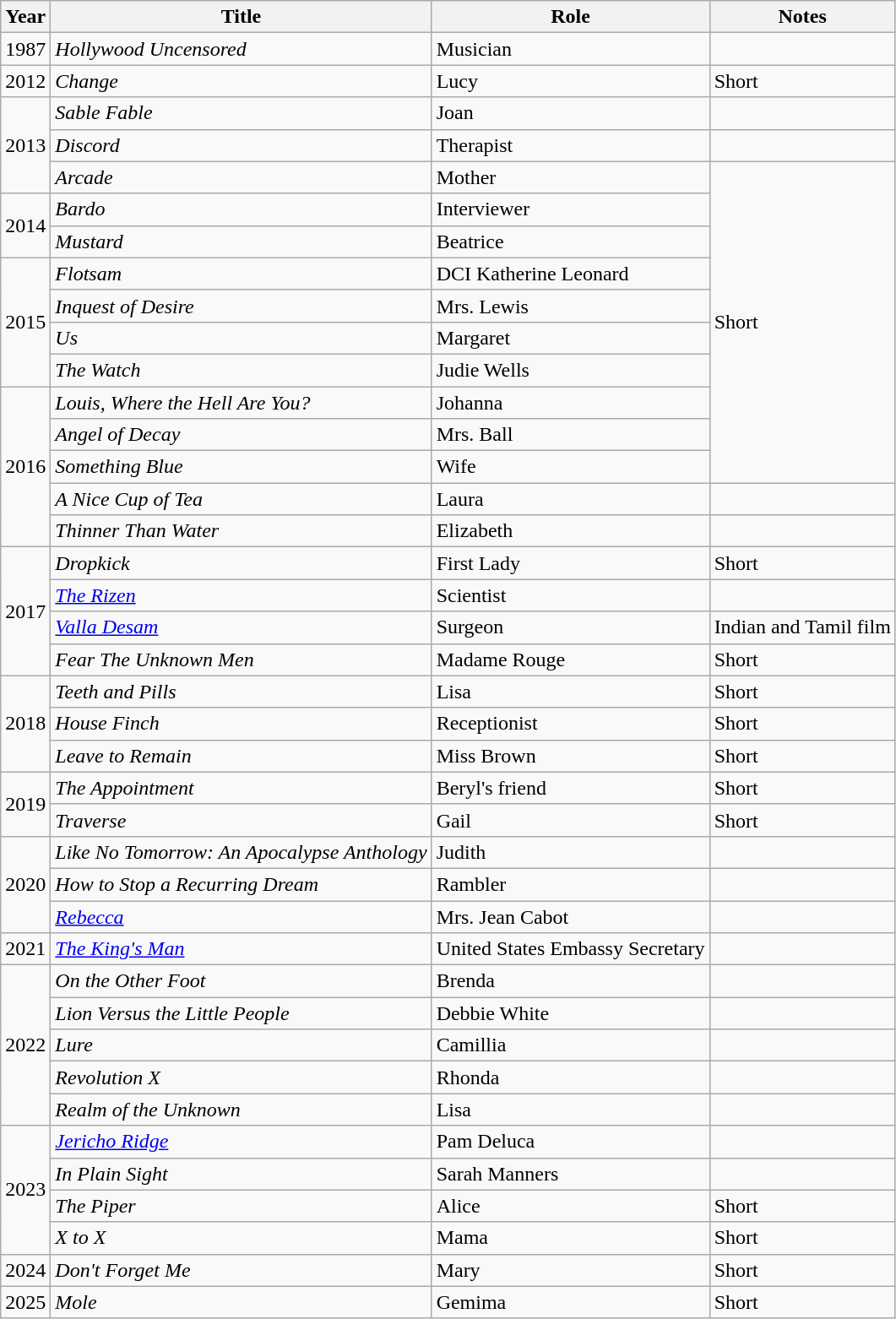<table class="wikitable sortable plainrowheaders">
<tr style="text-align:center;">
<th scope="col">Year</th>
<th scope="col">Title</th>
<th scope="col">Role</th>
<th scope="col">Notes</th>
</tr>
<tr>
<td>1987</td>
<td><em>Hollywood Uncensored</em></td>
<td>Musician</td>
<td></td>
</tr>
<tr>
<td>2012</td>
<td><em>Change</em></td>
<td>Lucy</td>
<td>Short</td>
</tr>
<tr>
<td rowspan="3">2013</td>
<td><em>Sable Fable</em></td>
<td>Joan</td>
<td></td>
</tr>
<tr>
<td><em>Discord</em></td>
<td>Therapist</td>
<td></td>
</tr>
<tr>
<td><em>Arcade</em></td>
<td>Mother</td>
<td rowspan="10">Short</td>
</tr>
<tr>
<td rowspan="2">2014</td>
<td><em>Bardo</em></td>
<td>Interviewer</td>
</tr>
<tr>
<td><em>Mustard</em></td>
<td>Beatrice</td>
</tr>
<tr>
<td rowspan="4">2015</td>
<td><em>Flotsam</em></td>
<td>DCI Katherine Leonard</td>
</tr>
<tr>
<td><em>Inquest of Desire</em></td>
<td>Mrs. Lewis</td>
</tr>
<tr>
<td><em>Us</em></td>
<td>Margaret</td>
</tr>
<tr>
<td><em>The Watch</em></td>
<td>Judie Wells</td>
</tr>
<tr>
<td rowspan="5">2016</td>
<td><em>Louis, Where the Hell Are You?</em></td>
<td>Johanna</td>
</tr>
<tr>
<td><em>Angel of Decay</em></td>
<td>Mrs. Ball</td>
</tr>
<tr>
<td><em>Something Blue</em></td>
<td>Wife</td>
</tr>
<tr>
<td><em>A Nice Cup of Tea</em></td>
<td>Laura</td>
<td></td>
</tr>
<tr>
<td><em>Thinner Than Water</em></td>
<td>Elizabeth</td>
<td></td>
</tr>
<tr>
<td rowspan="4">2017</td>
<td><em>Dropkick</em></td>
<td>First Lady</td>
<td>Short</td>
</tr>
<tr>
<td><em><a href='#'>The Rizen</a></em></td>
<td>Scientist</td>
<td></td>
</tr>
<tr>
<td><em><a href='#'>Valla Desam</a></em></td>
<td>Surgeon</td>
<td>Indian and Tamil film</td>
</tr>
<tr>
<td><em>Fear The Unknown Men</em></td>
<td>Madame Rouge</td>
<td>Short</td>
</tr>
<tr>
<td rowspan="3">2018</td>
<td><em>Teeth and Pills</em></td>
<td>Lisa</td>
<td>Short</td>
</tr>
<tr>
<td><em>House Finch</em></td>
<td>Receptionist</td>
<td>Short</td>
</tr>
<tr>
<td><em>Leave to Remain</em></td>
<td>Miss Brown</td>
<td>Short</td>
</tr>
<tr>
<td rowspan="2">2019</td>
<td><em>The Appointment</em></td>
<td>Beryl's friend</td>
<td>Short</td>
</tr>
<tr>
<td><em>Traverse</em></td>
<td>Gail</td>
<td>Short</td>
</tr>
<tr>
<td rowspan="3">2020</td>
<td><em>Like No Tomorrow: An Apocalypse Anthology</em></td>
<td>Judith</td>
<td></td>
</tr>
<tr>
<td><em>How to Stop a Recurring Dream</em></td>
<td>Rambler</td>
<td></td>
</tr>
<tr>
<td><em><a href='#'>Rebecca</a></em></td>
<td>Mrs. Jean Cabot</td>
<td></td>
</tr>
<tr>
<td>2021</td>
<td><em><a href='#'>The King's Man</a></em></td>
<td>United States Embassy Secretary</td>
<td></td>
</tr>
<tr>
<td rowspan="5">2022</td>
<td><em>On the Other Foot</em></td>
<td>Brenda</td>
<td></td>
</tr>
<tr>
<td><em>Lion Versus the Little People</em></td>
<td>Debbie White</td>
<td></td>
</tr>
<tr>
<td><em>Lure</em></td>
<td>Camillia</td>
<td></td>
</tr>
<tr>
<td><em>Revolution X</em></td>
<td>Rhonda</td>
<td></td>
</tr>
<tr>
<td><em>Realm of the Unknown</em></td>
<td>Lisa</td>
<td></td>
</tr>
<tr>
<td rowspan="4">2023</td>
<td><em><a href='#'>Jericho Ridge</a></em></td>
<td>Pam Deluca</td>
<td></td>
</tr>
<tr>
<td><em>In Plain Sight</em></td>
<td>Sarah Manners</td>
<td></td>
</tr>
<tr>
<td><em>The Piper</em></td>
<td>Alice</td>
<td>Short</td>
</tr>
<tr>
<td><em>X to X</em></td>
<td>Mama</td>
<td>Short</td>
</tr>
<tr>
<td>2024</td>
<td><em>Don't Forget Me</em></td>
<td>Mary</td>
<td>Short</td>
</tr>
<tr>
<td>2025</td>
<td><em>Mole</em></td>
<td>Gemima</td>
<td>Short</td>
</tr>
</table>
